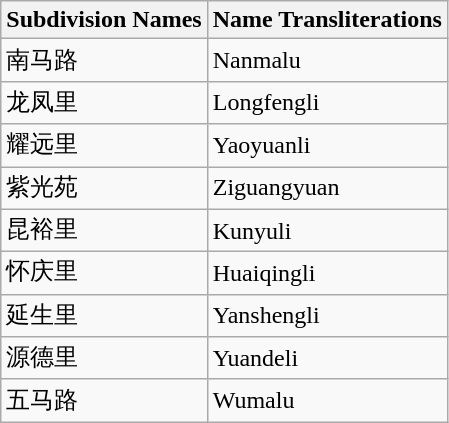<table class="wikitable sortable">
<tr>
<th>Subdivision Names</th>
<th>Name Transliterations</th>
</tr>
<tr>
<td>南马路</td>
<td>Nanmalu</td>
</tr>
<tr>
<td>龙凤里</td>
<td>Longfengli</td>
</tr>
<tr>
<td>耀远里</td>
<td>Yaoyuanli</td>
</tr>
<tr>
<td>紫光苑</td>
<td>Ziguangyuan</td>
</tr>
<tr>
<td>昆裕里</td>
<td>Kunyuli</td>
</tr>
<tr>
<td>怀庆里</td>
<td>Huaiqingli</td>
</tr>
<tr>
<td>延生里</td>
<td>Yanshengli</td>
</tr>
<tr>
<td>源德里</td>
<td>Yuandeli</td>
</tr>
<tr>
<td>五马路</td>
<td>Wumalu</td>
</tr>
</table>
